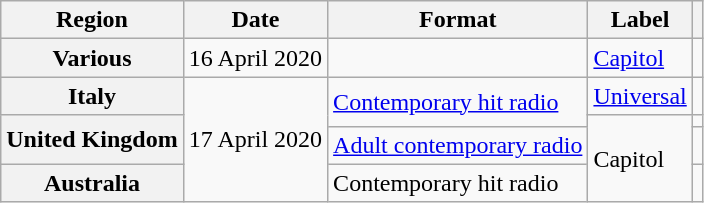<table class="wikitable plainrowheaders">
<tr>
<th scope="col">Region</th>
<th scope="col">Date</th>
<th scope="col">Format</th>
<th scope="col">Label</th>
<th scope="col"></th>
</tr>
<tr>
<th scope="row">Various</th>
<td>16 April 2020</td>
<td></td>
<td><a href='#'>Capitol</a></td>
<td style="text-align:center;"></td>
</tr>
<tr>
<th scope="row">Italy</th>
<td rowspan="4">17 April 2020</td>
<td rowspan="2"><a href='#'>Contemporary hit radio</a></td>
<td><a href='#'>Universal</a></td>
<td style="text-align:center;"></td>
</tr>
<tr>
<th scope="row" rowspan="2">United Kingdom</th>
<td rowspan="3">Capitol</td>
<td style="text-align:center;"></td>
</tr>
<tr>
<td><a href='#'>Adult contemporary radio</a></td>
<td style="text-align:center;"></td>
</tr>
<tr>
<th scope="row">Australia</th>
<td>Contemporary hit radio</td>
<td style="text-align:center;"></td>
</tr>
</table>
